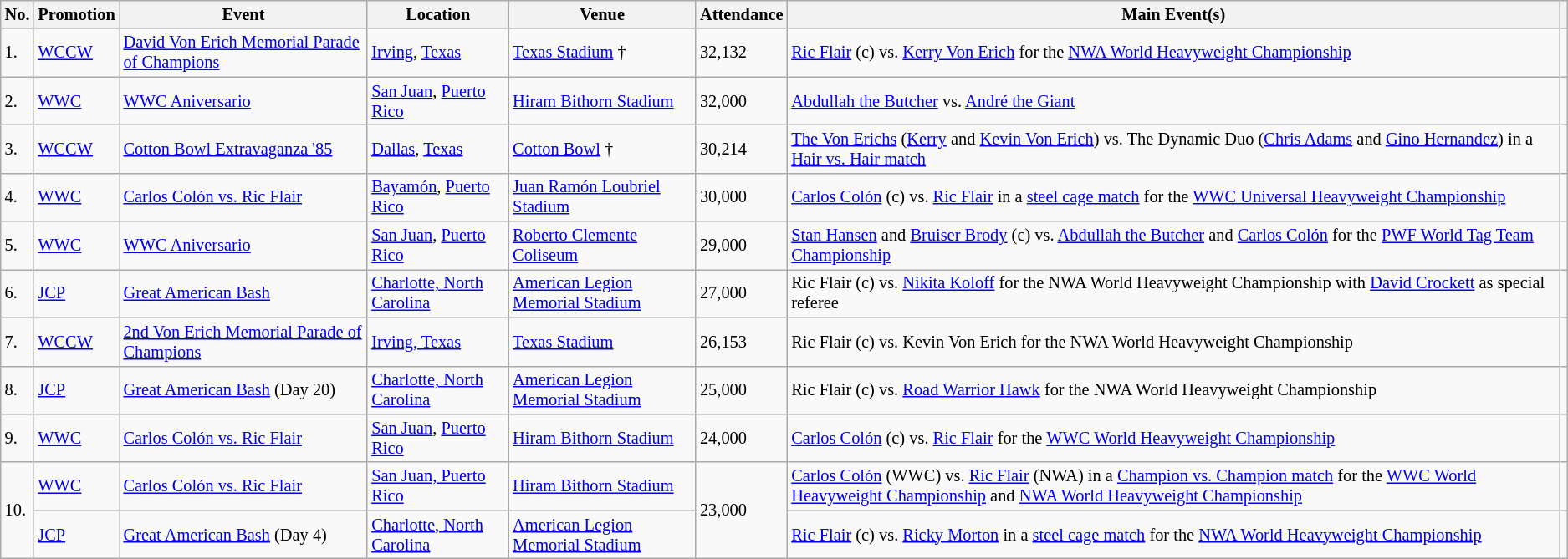<table class="wikitable sortable" style="font-size:85%;">
<tr>
<th>No.</th>
<th>Promotion</th>
<th>Event</th>
<th>Location</th>
<th>Venue</th>
<th>Attendance</th>
<th class=unsortable>Main Event(s)</th>
<th class=unsortable></th>
</tr>
<tr>
<td>1.</td>
<td><a href='#'>WCCW</a></td>
<td><a href='#'>David Von Erich Memorial Parade of Champions</a> <br> </td>
<td><a href='#'>Irving</a>, <a href='#'>Texas</a></td>
<td><a href='#'>Texas Stadium</a> †</td>
<td>32,132</td>
<td><a href='#'>Ric Flair</a> (c) vs. <a href='#'>Kerry Von Erich</a> for the <a href='#'>NWA World Heavyweight Championship</a></td>
<td></td>
</tr>
<tr>
<td>2.</td>
<td><a href='#'>WWC</a></td>
<td><a href='#'>WWC Aniversario</a><br> </td>
<td><a href='#'>San Juan</a>, <a href='#'>Puerto Rico</a></td>
<td><a href='#'>Hiram Bithorn Stadium</a></td>
<td>32,000</td>
<td><a href='#'>Abdullah the Butcher</a> vs. <a href='#'>André the Giant</a></td>
<td></td>
</tr>
<tr>
<td>3.</td>
<td><a href='#'>WCCW</a></td>
<td><a href='#'>Cotton Bowl Extravaganza '85</a> <br> </td>
<td><a href='#'>Dallas</a>, <a href='#'>Texas</a></td>
<td><a href='#'>Cotton Bowl</a> †</td>
<td>30,214</td>
<td><a href='#'>The Von Erichs</a> (<a href='#'>Kerry</a> and <a href='#'>Kevin Von Erich</a>) vs. The Dynamic Duo (<a href='#'>Chris Adams</a> and <a href='#'>Gino Hernandez</a>) in a <a href='#'>Hair vs. Hair match</a></td>
<td></td>
</tr>
<tr>
<td>4.</td>
<td><a href='#'>WWC</a></td>
<td><a href='#'>Carlos Colón vs. Ric Flair</a><br> </td>
<td><a href='#'>Bayamón</a>, <a href='#'>Puerto Rico</a></td>
<td><a href='#'>Juan Ramón Loubriel Stadium</a></td>
<td>30,000</td>
<td><a href='#'>Carlos Colón</a> (c) vs. <a href='#'>Ric Flair</a> in a <a href='#'>steel cage match</a> for the <a href='#'>WWC Universal Heavyweight Championship</a></td>
<td></td>
</tr>
<tr>
<td>5.</td>
<td><a href='#'>WWC</a></td>
<td><a href='#'>WWC Aniversario</a><br> </td>
<td><a href='#'>San Juan</a>, <a href='#'>Puerto Rico</a></td>
<td><a href='#'>Roberto Clemente Coliseum</a></td>
<td>29,000</td>
<td><a href='#'>Stan Hansen</a> and <a href='#'>Bruiser Brody</a> (c) vs. <a href='#'>Abdullah the Butcher</a> and <a href='#'>Carlos Colón</a> for the <a href='#'>PWF World Tag Team Championship</a></td>
<td></td>
</tr>
<tr>
<td>6.</td>
<td><a href='#'>JCP</a></td>
<td><a href='#'>Great American Bash</a> <br> </td>
<td><a href='#'>Charlotte, North Carolina</a></td>
<td><a href='#'>American Legion Memorial Stadium</a></td>
<td>27,000</td>
<td>Ric Flair (c) vs. <a href='#'>Nikita Koloff</a> for the NWA World Heavyweight Championship with <a href='#'>David Crockett</a> as special referee</td>
<td></td>
</tr>
<tr>
<td>7.</td>
<td><a href='#'>WCCW</a></td>
<td><a href='#'>2nd Von Erich Memorial Parade of Champions</a> <br> </td>
<td><a href='#'>Irving, Texas</a></td>
<td><a href='#'>Texas Stadium</a></td>
<td>26,153</td>
<td>Ric Flair (c) vs. Kevin Von Erich for the NWA World Heavyweight Championship</td>
<td></td>
</tr>
<tr>
<td>8.</td>
<td><a href='#'>JCP</a></td>
<td><a href='#'>Great American Bash</a> (Day 20) <br> </td>
<td><a href='#'>Charlotte, North Carolina</a></td>
<td><a href='#'>American Legion Memorial Stadium</a></td>
<td>25,000</td>
<td>Ric Flair (c) vs. <a href='#'>Road Warrior Hawk</a> for the NWA World Heavyweight Championship</td>
<td></td>
</tr>
<tr>
<td>9.</td>
<td><a href='#'>WWC</a></td>
<td><a href='#'>Carlos Colón vs. Ric Flair</a><br> </td>
<td><a href='#'>San Juan</a>, <a href='#'>Puerto Rico</a></td>
<td><a href='#'>Hiram Bithorn Stadium</a></td>
<td>24,000</td>
<td><a href='#'>Carlos Colón</a> (c) vs. <a href='#'>Ric Flair</a> for the <a href='#'>WWC World Heavyweight Championship</a></td>
<td></td>
</tr>
<tr>
<td rowspan=2>10.</td>
<td><a href='#'>WWC</a></td>
<td><a href='#'>Carlos Colón vs. Ric Flair</a><br> </td>
<td><a href='#'>San Juan, Puerto Rico</a></td>
<td><a href='#'>Hiram Bithorn Stadium</a></td>
<td rowspan=2>23,000</td>
<td><a href='#'>Carlos Colón</a> (WWC) vs. <a href='#'>Ric Flair</a> (NWA) in a <a href='#'>Champion vs. Champion match</a> for the <a href='#'>WWC World Heavyweight Championship</a> and <a href='#'>NWA World Heavyweight Championship</a></td>
<td></td>
</tr>
<tr>
<td><a href='#'>JCP</a></td>
<td><a href='#'>Great American Bash</a> (Day 4) <br> </td>
<td><a href='#'>Charlotte, North Carolina</a></td>
<td><a href='#'>American Legion Memorial Stadium</a></td>
<td><a href='#'>Ric Flair</a> (c) vs. <a href='#'>Ricky Morton</a> in a <a href='#'>steel cage match</a> for the <a href='#'>NWA World Heavyweight Championship</a></td>
<td></td>
</tr>
</table>
